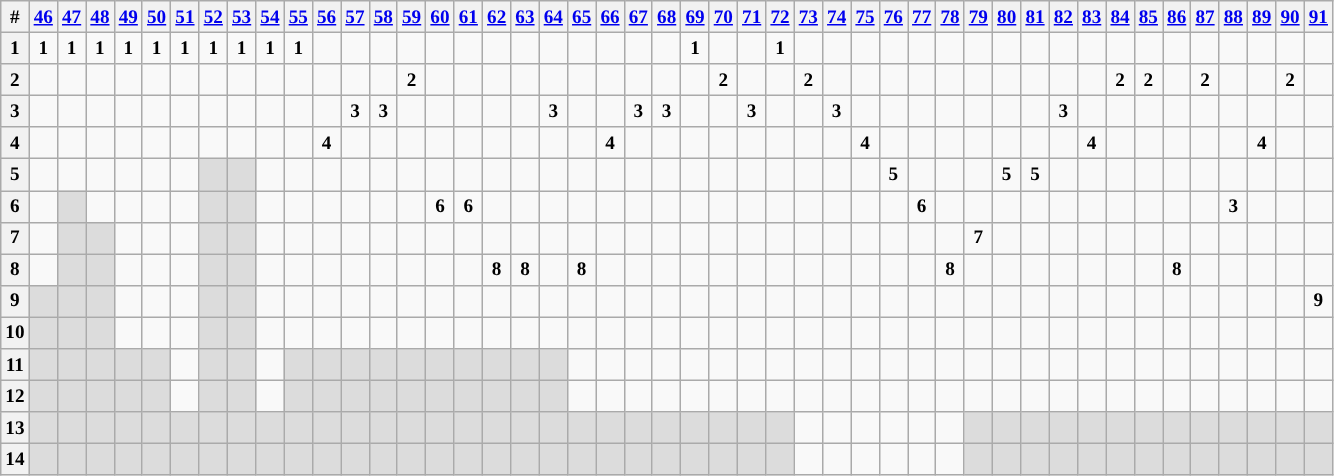<table class="wikitable" style="text-align: center; font-size:80%">
<tr>
<th>#</th>
<th><strong><a href='#'>46</a></strong></th>
<th><strong><a href='#'>47</a></strong></th>
<th><strong><a href='#'>48</a></strong></th>
<th><strong><a href='#'>49</a></strong></th>
<th><strong><a href='#'>50</a></strong></th>
<th><strong><a href='#'>51</a></strong></th>
<th><strong><a href='#'>52</a></strong></th>
<th><strong><a href='#'>53</a></strong></th>
<th><strong><a href='#'>54</a></strong></th>
<th><strong><a href='#'>55</a></strong></th>
<th><strong><a href='#'>56</a></strong></th>
<th><strong><a href='#'>57</a></strong></th>
<th><strong><a href='#'>58</a></strong></th>
<th><strong><a href='#'>59</a></strong></th>
<th><strong><a href='#'>60</a></strong></th>
<th><strong><a href='#'>61</a></strong></th>
<th><strong><a href='#'>62</a></strong></th>
<th><strong><a href='#'>63</a></strong></th>
<th><strong><a href='#'>64</a></strong></th>
<th><strong><a href='#'>65</a></strong></th>
<th><strong><a href='#'>66</a></strong></th>
<th><strong><a href='#'>67</a></strong></th>
<th><strong><a href='#'>68</a></strong></th>
<th><strong><a href='#'>69</a></strong></th>
<th><strong><a href='#'>70</a></strong></th>
<th><strong><a href='#'>71</a></strong></th>
<th><strong><a href='#'>72</a></strong></th>
<th><strong><a href='#'>73</a></strong></th>
<th><strong><a href='#'>74</a></strong></th>
<th><strong><a href='#'>75</a></strong></th>
<th><strong><a href='#'>76</a></strong></th>
<th><strong><a href='#'>77</a></strong></th>
<th><strong><a href='#'>78</a></strong></th>
<th><strong><a href='#'>79</a></strong></th>
<th><strong><a href='#'>80</a></strong></th>
<th><strong><a href='#'>81</a></strong></th>
<th><strong><a href='#'>82</a></strong></th>
<th><strong><a href='#'>83</a></strong></th>
<th><strong><a href='#'>84</a></strong></th>
<th><strong><a href='#'>85</a></strong></th>
<th><strong><a href='#'>86</a></strong></th>
<th><strong><a href='#'>87</a></strong></th>
<th><strong><a href='#'>88</a></strong></th>
<th><strong><a href='#'>89</a></strong></th>
<th><strong><a href='#'>90</a></strong></th>
<th><strong><a href='#'>91</a></strong></th>
</tr>
<tr>
<th>1</th>
<td><span><strong>1</strong></span></td>
<td><span><strong>1</strong></span></td>
<td><span><strong>1</strong></span></td>
<td><span><strong>1</strong></span></td>
<td><span><strong>1</strong></span></td>
<td><span><strong>1</strong></span></td>
<td><span><strong>1</strong></span></td>
<td><span><strong>1</strong></span></td>
<td><span><strong>1</strong></span></td>
<td><span><strong>1</strong></span></td>
<td></td>
<td></td>
<td></td>
<td></td>
<td></td>
<td></td>
<td></td>
<td></td>
<td></td>
<td></td>
<td></td>
<td></td>
<td></td>
<td><span><strong>1</strong></span></td>
<td></td>
<td></td>
<td><span><strong>1</strong></span></td>
<td></td>
<td></td>
<td></td>
<td></td>
<td></td>
<td></td>
<td></td>
<td></td>
<td></td>
<td></td>
<td></td>
<td></td>
<td></td>
<td></td>
<td></td>
<td></td>
<td></td>
<td></td>
<td></td>
</tr>
<tr>
<th>2</th>
<td></td>
<td></td>
<td></td>
<td></td>
<td></td>
<td></td>
<td></td>
<td></td>
<td></td>
<td></td>
<td></td>
<td></td>
<td></td>
<td><span><strong>2</strong></span></td>
<td></td>
<td></td>
<td></td>
<td></td>
<td></td>
<td></td>
<td></td>
<td></td>
<td></td>
<td></td>
<td><span><strong>2</strong></span></td>
<td></td>
<td></td>
<td><span><strong>2</strong></span></td>
<td></td>
<td></td>
<td></td>
<td></td>
<td></td>
<td></td>
<td></td>
<td></td>
<td></td>
<td></td>
<td><span><strong>2</strong></span></td>
<td><span><strong>2</strong></span></td>
<td></td>
<td><span><strong>2</strong></span></td>
<td></td>
<td></td>
<td><span><strong>2</strong></span></td>
<td></td>
</tr>
<tr>
<th>3</th>
<td></td>
<td></td>
<td></td>
<td></td>
<td></td>
<td></td>
<td></td>
<td></td>
<td></td>
<td></td>
<td></td>
<td><span><strong>3</strong></span></td>
<td><span><strong>3</strong></span></td>
<td></td>
<td></td>
<td></td>
<td></td>
<td></td>
<td><span><strong>3</strong></span></td>
<td></td>
<td></td>
<td><span><strong>3</strong></span></td>
<td><span><strong>3</strong></span></td>
<td></td>
<td></td>
<td><span><strong>3</strong></span></td>
<td></td>
<td></td>
<td><span><strong>3</strong></span></td>
<td></td>
<td></td>
<td></td>
<td></td>
<td></td>
<td></td>
<td></td>
<td><span><strong>3</strong></span></td>
<td></td>
<td></td>
<td></td>
<td></td>
<td></td>
<td></td>
<td></td>
<td></td>
<td></td>
</tr>
<tr>
<th>4</th>
<td></td>
<td></td>
<td></td>
<td></td>
<td></td>
<td></td>
<td></td>
<td></td>
<td></td>
<td></td>
<td><span><strong>4</strong></span></td>
<td></td>
<td></td>
<td></td>
<td></td>
<td></td>
<td></td>
<td></td>
<td></td>
<td></td>
<td><span><strong>4</strong></span></td>
<td></td>
<td></td>
<td></td>
<td></td>
<td></td>
<td></td>
<td></td>
<td></td>
<td><span><strong>4</strong></span></td>
<td></td>
<td></td>
<td></td>
<td></td>
<td></td>
<td></td>
<td></td>
<td><span><strong>4</strong></span></td>
<td></td>
<td></td>
<td></td>
<td></td>
<td></td>
<td><span><strong>4</strong></span></td>
<td></td>
<td></td>
</tr>
<tr>
<th>5</th>
<td></td>
<td></td>
<td></td>
<td></td>
<td></td>
<td></td>
<td style="background:#dcdcdc"></td>
<td style="background:#dcdcdc"></td>
<td></td>
<td></td>
<td></td>
<td></td>
<td></td>
<td></td>
<td></td>
<td></td>
<td></td>
<td></td>
<td></td>
<td></td>
<td></td>
<td></td>
<td></td>
<td></td>
<td></td>
<td></td>
<td></td>
<td></td>
<td></td>
<td></td>
<td><span><strong>5</strong></span></td>
<td></td>
<td></td>
<td></td>
<td><span><strong>5</strong></span></td>
<td><span><strong>5</strong></span></td>
<td></td>
<td></td>
<td></td>
<td></td>
<td></td>
<td></td>
<td></td>
<td></td>
<td></td>
<td></td>
</tr>
<tr>
<th>6</th>
<td></td>
<td style="background:#dcdcdc"></td>
<td></td>
<td></td>
<td></td>
<td></td>
<td style="background:#dcdcdc"></td>
<td style="background:#dcdcdc"></td>
<td></td>
<td></td>
<td></td>
<td></td>
<td></td>
<td></td>
<td><span><strong>6</strong></span></td>
<td><span><strong>6</strong></span></td>
<td></td>
<td></td>
<td></td>
<td></td>
<td></td>
<td></td>
<td></td>
<td></td>
<td></td>
<td></td>
<td></td>
<td></td>
<td></td>
<td></td>
<td></td>
<td><span><strong>6</strong></span></td>
<td></td>
<td></td>
<td></td>
<td></td>
<td></td>
<td></td>
<td></td>
<td></td>
<td></td>
<td></td>
<td><span><strong>3</strong></span></td>
<td></td>
<td></td>
<td></td>
</tr>
<tr>
<th>7</th>
<td></td>
<td style="background:#dcdcdc"></td>
<td style="background:#dcdcdc"></td>
<td></td>
<td></td>
<td></td>
<td style="background:#dcdcdc"></td>
<td style="background:#dcdcdc"></td>
<td></td>
<td></td>
<td></td>
<td></td>
<td></td>
<td></td>
<td></td>
<td></td>
<td></td>
<td></td>
<td></td>
<td></td>
<td></td>
<td></td>
<td></td>
<td></td>
<td></td>
<td></td>
<td></td>
<td></td>
<td></td>
<td></td>
<td></td>
<td></td>
<td></td>
<td><span><strong>7</strong></span></td>
<td></td>
<td></td>
<td></td>
<td></td>
<td></td>
<td></td>
<td></td>
<td></td>
<td></td>
<td></td>
<td></td>
<td></td>
</tr>
<tr>
<th>8</th>
<td></td>
<td style="background:#dcdcdc"></td>
<td style="background:#dcdcdc"></td>
<td></td>
<td></td>
<td></td>
<td style="background:#dcdcdc"></td>
<td style="background:#dcdcdc"></td>
<td></td>
<td></td>
<td></td>
<td></td>
<td></td>
<td></td>
<td></td>
<td></td>
<td><span><strong>8</strong></span></td>
<td><span><strong>8</strong></span></td>
<td></td>
<td><span><strong>8</strong></span></td>
<td></td>
<td></td>
<td></td>
<td></td>
<td></td>
<td></td>
<td></td>
<td></td>
<td></td>
<td></td>
<td></td>
<td></td>
<td><span><strong>8</strong></span></td>
<td></td>
<td></td>
<td></td>
<td></td>
<td></td>
<td></td>
<td></td>
<td><span><strong>8</strong></span></td>
<td></td>
<td></td>
<td></td>
<td></td>
<td></td>
</tr>
<tr>
<th>9</th>
<td style="background:#dcdcdc"></td>
<td style="background:#dcdcdc"></td>
<td style="background:#dcdcdc"></td>
<td></td>
<td></td>
<td></td>
<td style="background:#dcdcdc"></td>
<td style="background:#dcdcdc"></td>
<td></td>
<td></td>
<td></td>
<td></td>
<td></td>
<td></td>
<td></td>
<td></td>
<td></td>
<td></td>
<td></td>
<td></td>
<td></td>
<td></td>
<td></td>
<td></td>
<td></td>
<td></td>
<td></td>
<td></td>
<td></td>
<td></td>
<td></td>
<td></td>
<td></td>
<td></td>
<td></td>
<td></td>
<td></td>
<td></td>
<td></td>
<td></td>
<td></td>
<td></td>
<td></td>
<td></td>
<td></td>
<td><span><strong>9</strong></span></td>
</tr>
<tr>
<th>10</th>
<td style="background:#dcdcdc"></td>
<td style="background:#dcdcdc"></td>
<td style="background:#dcdcdc"></td>
<td></td>
<td></td>
<td></td>
<td style="background:#dcdcdc"></td>
<td style="background:#dcdcdc"></td>
<td></td>
<td></td>
<td></td>
<td></td>
<td></td>
<td></td>
<td></td>
<td></td>
<td></td>
<td></td>
<td></td>
<td></td>
<td></td>
<td></td>
<td></td>
<td></td>
<td></td>
<td></td>
<td></td>
<td></td>
<td></td>
<td></td>
<td></td>
<td></td>
<td></td>
<td></td>
<td></td>
<td></td>
<td></td>
<td></td>
<td></td>
<td></td>
<td></td>
<td></td>
<td></td>
<td></td>
<td></td>
<td></td>
</tr>
<tr>
<th>11</th>
<td style="background:#dcdcdc"></td>
<td style="background:#dcdcdc"></td>
<td style="background:#dcdcdc"></td>
<td style="background:#dcdcdc"></td>
<td style="background:#dcdcdc"></td>
<td></td>
<td style="background:#dcdcdc"></td>
<td style="background:#dcdcdc"></td>
<td></td>
<td style="background:#dcdcdc"></td>
<td style="background:#dcdcdc"></td>
<td style="background:#dcdcdc"></td>
<td style="background:#dcdcdc"></td>
<td style="background:#dcdcdc"></td>
<td style="background:#dcdcdc"></td>
<td style="background:#dcdcdc"></td>
<td style="background:#dcdcdc"></td>
<td style="background:#dcdcdc"></td>
<td style="background:#dcdcdc"></td>
<td></td>
<td></td>
<td></td>
<td></td>
<td></td>
<td></td>
<td></td>
<td></td>
<td></td>
<td></td>
<td></td>
<td></td>
<td></td>
<td></td>
<td></td>
<td></td>
<td></td>
<td></td>
<td></td>
<td></td>
<td></td>
<td></td>
<td></td>
<td></td>
<td></td>
<td></td>
<td></td>
</tr>
<tr>
<th>12</th>
<td style="background:#dcdcdc"></td>
<td style="background:#dcdcdc"></td>
<td style="background:#dcdcdc"></td>
<td style="background:#dcdcdc"></td>
<td style="background:#dcdcdc"></td>
<td></td>
<td style="background:#dcdcdc"></td>
<td style="background:#dcdcdc"></td>
<td></td>
<td style="background:#dcdcdc"></td>
<td style="background:#dcdcdc"></td>
<td style="background:#dcdcdc"></td>
<td style="background:#dcdcdc"></td>
<td style="background:#dcdcdc"></td>
<td style="background:#dcdcdc"></td>
<td style="background:#dcdcdc"></td>
<td style="background:#dcdcdc"></td>
<td style="background:#dcdcdc"></td>
<td style="background:#dcdcdc"></td>
<td></td>
<td></td>
<td></td>
<td></td>
<td></td>
<td></td>
<td></td>
<td></td>
<td></td>
<td></td>
<td></td>
<td></td>
<td></td>
<td></td>
<td></td>
<td></td>
<td></td>
<td></td>
<td></td>
<td></td>
<td></td>
<td></td>
<td></td>
<td></td>
<td></td>
<td></td>
<td></td>
</tr>
<tr>
<th>13</th>
<td style="background:#dcdcdc"></td>
<td style="background:#dcdcdc"></td>
<td style="background:#dcdcdc"></td>
<td style="background:#dcdcdc"></td>
<td style="background:#dcdcdc"></td>
<td style="background:#dcdcdc"></td>
<td style="background:#dcdcdc"></td>
<td style="background:#dcdcdc"></td>
<td style="background:#dcdcdc"></td>
<td style="background:#dcdcdc"></td>
<td style="background:#dcdcdc"></td>
<td style="background:#dcdcdc"></td>
<td style="background:#dcdcdc"></td>
<td style="background:#dcdcdc"></td>
<td style="background:#dcdcdc"></td>
<td style="background:#dcdcdc"></td>
<td style="background:#dcdcdc"></td>
<td style="background:#dcdcdc"></td>
<td style="background:#dcdcdc"></td>
<td style="background:#dcdcdc"></td>
<td style="background:#dcdcdc"></td>
<td style="background:#dcdcdc"></td>
<td style="background:#dcdcdc"></td>
<td style="background:#dcdcdc"></td>
<td style="background:#dcdcdc"></td>
<td style="background:#dcdcdc"></td>
<td style="background:#dcdcdc"></td>
<td></td>
<td></td>
<td></td>
<td></td>
<td></td>
<td></td>
<td style="background:#dcdcdc"></td>
<td style="background:#dcdcdc"></td>
<td style="background:#dcdcdc"></td>
<td style="background:#dcdcdc"></td>
<td style="background:#dcdcdc"></td>
<td style="background:#dcdcdc"></td>
<td style="background:#dcdcdc"></td>
<td style="background:#dcdcdc"></td>
<td style="background:#dcdcdc"></td>
<td style="background:#dcdcdc"></td>
<td style="background:#dcdcdc"></td>
<td style="background:#dcdcdc"></td>
<td style="background:#dcdcdc"></td>
</tr>
<tr>
<th>14</th>
<td style="background:#dcdcdc"></td>
<td style="background:#dcdcdc"></td>
<td style="background:#dcdcdc"></td>
<td style="background:#dcdcdc"></td>
<td style="background:#dcdcdc"></td>
<td style="background:#dcdcdc"></td>
<td style="background:#dcdcdc"></td>
<td style="background:#dcdcdc"></td>
<td style="background:#dcdcdc"></td>
<td style="background:#dcdcdc"></td>
<td style="background:#dcdcdc"></td>
<td style="background:#dcdcdc"></td>
<td style="background:#dcdcdc"></td>
<td style="background:#dcdcdc"></td>
<td style="background:#dcdcdc"></td>
<td style="background:#dcdcdc"></td>
<td style="background:#dcdcdc"></td>
<td style="background:#dcdcdc"></td>
<td style="background:#dcdcdc"></td>
<td style="background:#dcdcdc"></td>
<td style="background:#dcdcdc"></td>
<td style="background:#dcdcdc"></td>
<td style="background:#dcdcdc"></td>
<td style="background:#dcdcdc"></td>
<td style="background:#dcdcdc"></td>
<td style="background:#dcdcdc"></td>
<td style="background:#dcdcdc"></td>
<td></td>
<td></td>
<td></td>
<td></td>
<td></td>
<td></td>
<td style="background:#dcdcdc"></td>
<td style="background:#dcdcdc"></td>
<td style="background:#dcdcdc"></td>
<td style="background:#dcdcdc"></td>
<td style="background:#dcdcdc"></td>
<td style="background:#dcdcdc"></td>
<td style="background:#dcdcdc"></td>
<td style="background:#dcdcdc"></td>
<td style="background:#dcdcdc"></td>
<td style="background:#dcdcdc"></td>
<td style="background:#dcdcdc"></td>
<td style="background:#dcdcdc"></td>
<td style="background:#dcdcdc"></td>
</tr>
</table>
